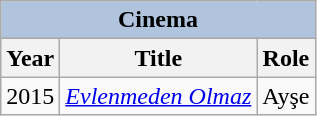<table class="wikitable">
<tr>
<th colspan="4" style="background:LightSteelBlue">Cinema</th>
</tr>
<tr>
<th>Year</th>
<th>Title</th>
<th>Role</th>
</tr>
<tr>
<td>2015</td>
<td><em><a href='#'>Evlenmeden Olmaz</a></em></td>
<td>Ayşe</td>
</tr>
</table>
